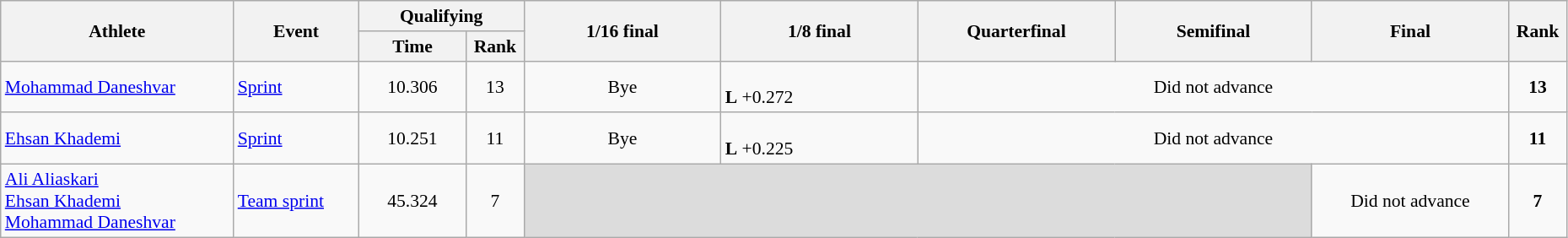<table class="wikitable" width="98%" style="text-align:center; font-size:90%">
<tr>
<th rowspan="2" width="13%">Athlete</th>
<th rowspan="2" width="7%">Event</th>
<th colspan="2">Qualifying</th>
<th rowspan="2" width="11%">1/16 final</th>
<th rowspan="2" width="11%">1/8 final</th>
<th rowspan="2" width="11%">Quarterfinal</th>
<th rowspan="2" width="11%">Semifinal</th>
<th rowspan="2" width="11%">Final</th>
<th rowspan="2" width="3%">Rank</th>
</tr>
<tr>
<th width="6%">Time</th>
<th width="3%">Rank</th>
</tr>
<tr>
<td align="left"><a href='#'>Mohammad Daneshvar</a></td>
<td align="left"><a href='#'>Sprint</a></td>
<td>10.306</td>
<td>13 <strong></strong></td>
<td>Bye</td>
<td align=left><br><strong>L</strong> +0.272</td>
<td colspan=3>Did not advance</td>
<td align=center><strong>13</strong></td>
</tr>
<tr>
<td align="left"><a href='#'>Ehsan Khademi</a></td>
<td align="left"><a href='#'>Sprint</a></td>
<td>10.251</td>
<td>11 <strong></strong></td>
<td>Bye</td>
<td align=left><br><strong>L</strong> +0.225</td>
<td colspan=3>Did not advance</td>
<td align=center><strong>11</strong></td>
</tr>
<tr>
<td align="left"><a href='#'>Ali Aliaskari</a><br><a href='#'>Ehsan Khademi</a><br><a href='#'>Mohammad Daneshvar</a></td>
<td align="left"><a href='#'>Team sprint</a></td>
<td>45.324</td>
<td>7</td>
<td colspan=4 bgcolor=#DCDCDC></td>
<td>Did not advance</td>
<td align=center><strong>7</strong></td>
</tr>
</table>
